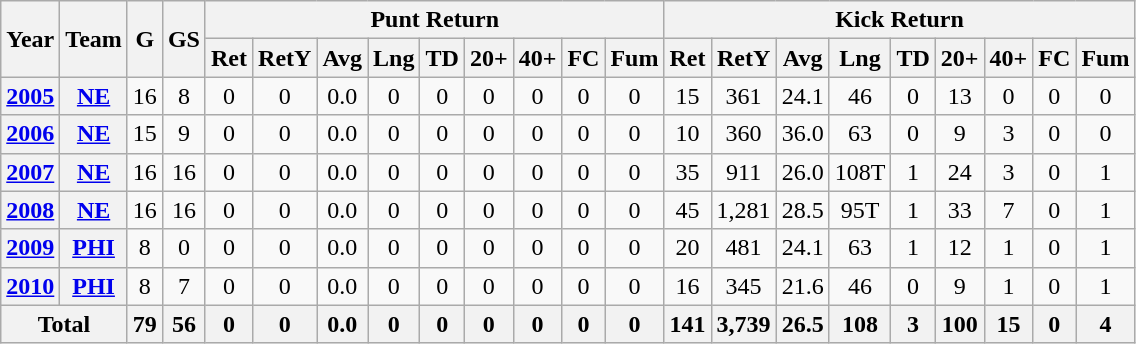<table class="wikitable" style="text-align: center;">
<tr>
<th rowspan="2">Year</th>
<th rowspan="2">Team</th>
<th rowspan="2">G</th>
<th rowspan="2">GS</th>
<th colspan="9">Punt Return</th>
<th colspan="9">Kick Return</th>
</tr>
<tr>
<th>Ret</th>
<th>RetY</th>
<th>Avg</th>
<th>Lng</th>
<th>TD</th>
<th>20+</th>
<th>40+</th>
<th>FC</th>
<th>Fum</th>
<th>Ret</th>
<th>RetY</th>
<th>Avg</th>
<th>Lng</th>
<th>TD</th>
<th>20+</th>
<th>40+</th>
<th>FC</th>
<th>Fum</th>
</tr>
<tr>
<th><a href='#'>2005</a></th>
<th><a href='#'>NE</a></th>
<td>16</td>
<td>8</td>
<td>0</td>
<td>0</td>
<td>0.0</td>
<td>0</td>
<td>0</td>
<td>0</td>
<td>0</td>
<td>0</td>
<td>0</td>
<td>15</td>
<td>361</td>
<td>24.1</td>
<td>46</td>
<td>0</td>
<td>13</td>
<td>0</td>
<td>0</td>
<td>0</td>
</tr>
<tr>
<th><a href='#'>2006</a></th>
<th><a href='#'>NE</a></th>
<td>15</td>
<td>9</td>
<td>0</td>
<td>0</td>
<td>0.0</td>
<td>0</td>
<td>0</td>
<td>0</td>
<td>0</td>
<td>0</td>
<td>0</td>
<td>10</td>
<td>360</td>
<td>36.0</td>
<td>63</td>
<td>0</td>
<td>9</td>
<td>3</td>
<td>0</td>
<td>0</td>
</tr>
<tr>
<th><a href='#'>2007</a></th>
<th><a href='#'>NE</a></th>
<td>16</td>
<td>16</td>
<td>0</td>
<td>0</td>
<td>0.0</td>
<td>0</td>
<td>0</td>
<td>0</td>
<td>0</td>
<td>0</td>
<td>0</td>
<td>35</td>
<td>911</td>
<td>26.0</td>
<td>108T</td>
<td>1</td>
<td>24</td>
<td>3</td>
<td>0</td>
<td>1</td>
</tr>
<tr>
<th><a href='#'>2008</a></th>
<th><a href='#'>NE</a></th>
<td>16</td>
<td>16</td>
<td>0</td>
<td>0</td>
<td>0.0</td>
<td>0</td>
<td>0</td>
<td>0</td>
<td>0</td>
<td>0</td>
<td>0</td>
<td>45</td>
<td>1,281</td>
<td>28.5</td>
<td>95T</td>
<td>1</td>
<td>33</td>
<td>7</td>
<td>0</td>
<td>1</td>
</tr>
<tr>
<th><a href='#'>2009</a></th>
<th><a href='#'>PHI</a></th>
<td>8</td>
<td>0</td>
<td>0</td>
<td>0</td>
<td>0.0</td>
<td>0</td>
<td>0</td>
<td>0</td>
<td>0</td>
<td>0</td>
<td>0</td>
<td>20</td>
<td>481</td>
<td>24.1</td>
<td>63</td>
<td>1</td>
<td>12</td>
<td>1</td>
<td>0</td>
<td>1</td>
</tr>
<tr>
<th><a href='#'>2010</a></th>
<th><a href='#'>PHI</a></th>
<td>8</td>
<td>7</td>
<td>0</td>
<td>0</td>
<td>0.0</td>
<td>0</td>
<td>0</td>
<td>0</td>
<td>0</td>
<td>0</td>
<td>0</td>
<td>16</td>
<td>345</td>
<td>21.6</td>
<td>46</td>
<td>0</td>
<td>9</td>
<td>1</td>
<td>0</td>
<td>1</td>
</tr>
<tr>
<th colspan="2">Total</th>
<th>79</th>
<th>56</th>
<th>0</th>
<th>0</th>
<th>0.0</th>
<th>0</th>
<th>0</th>
<th>0</th>
<th>0</th>
<th>0</th>
<th>0</th>
<th>141</th>
<th>3,739</th>
<th>26.5</th>
<th>108</th>
<th>3</th>
<th>100</th>
<th>15</th>
<th>0</th>
<th>4</th>
</tr>
</table>
